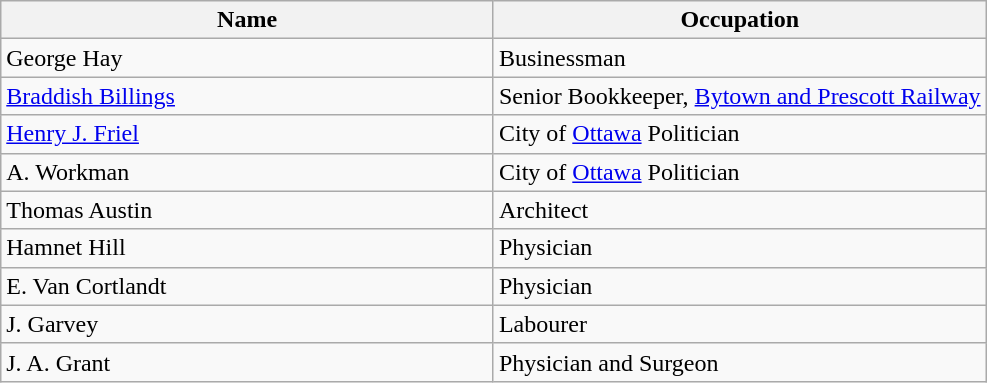<table class="wikitable">
<tr>
<th>Name</th>
<th>Occupation</th>
</tr>
<tr>
<td width="50%">George Hay</td>
<td>Businessman</td>
</tr>
<tr>
<td width="50%"><a href='#'>Braddish Billings</a></td>
<td>Senior Bookkeeper, <a href='#'>Bytown and Prescott Railway</a></td>
</tr>
<tr>
<td width="50%"><a href='#'>Henry J. Friel</a></td>
<td>City of <a href='#'>Ottawa</a> Politician</td>
</tr>
<tr>
<td width="50%">A. Workman</td>
<td>City of <a href='#'>Ottawa</a> Politician</td>
</tr>
<tr>
<td width="50%">Thomas Austin</td>
<td>Architect</td>
</tr>
<tr>
<td width="50%">Hamnet Hill</td>
<td>Physician</td>
</tr>
<tr>
<td width="50%">E. Van Cortlandt</td>
<td>Physician</td>
</tr>
<tr>
<td width="50%">J. Garvey</td>
<td>Labourer</td>
</tr>
<tr>
<td width="50%">J. A. Grant</td>
<td>Physician and Surgeon</td>
</tr>
</table>
